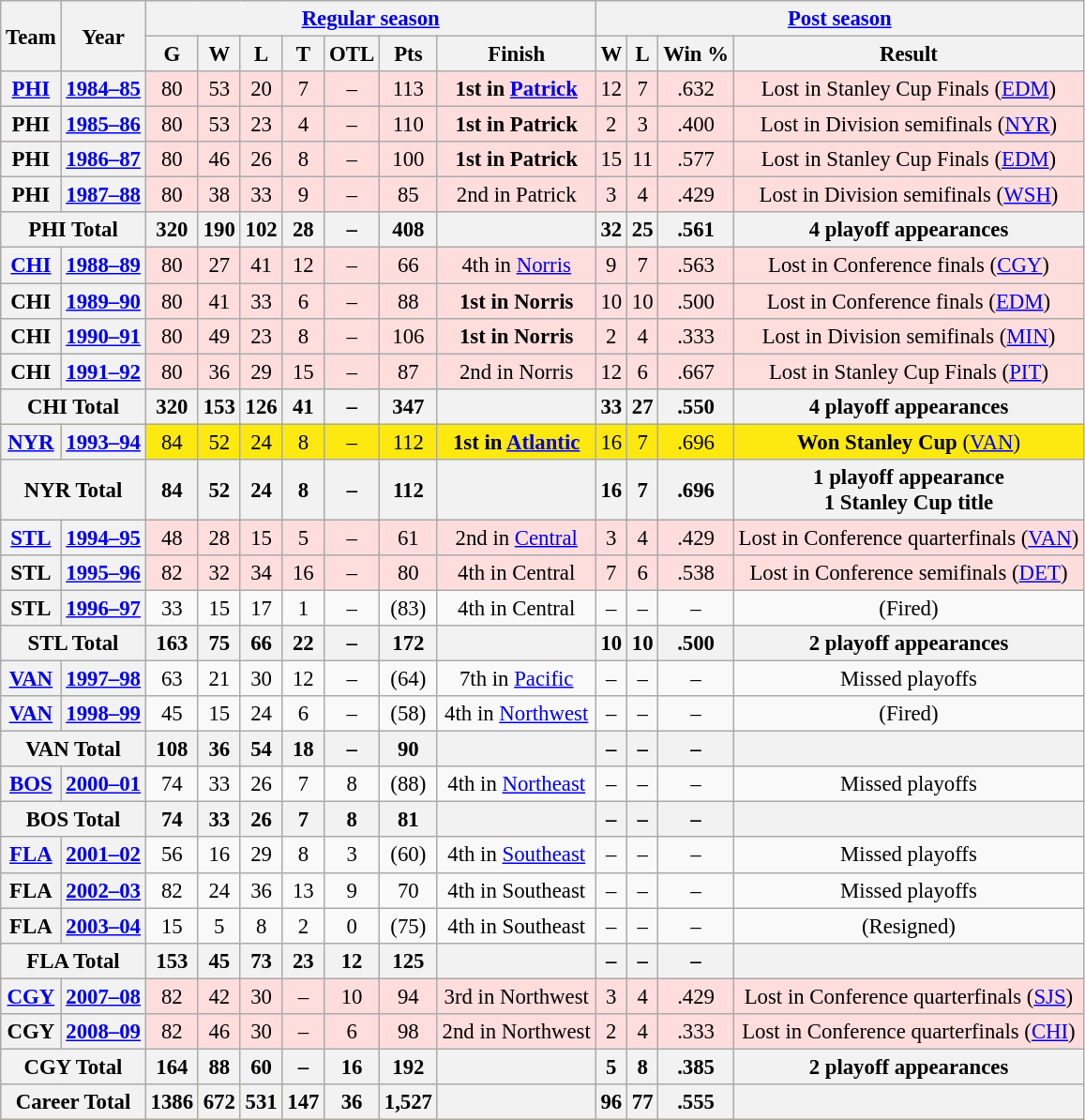<table class="wikitable" style="font-size:95%; text-align:center;">
<tr>
<th rowspan="2">Team</th>
<th rowspan="2">Year</th>
<th colspan="7"><a href='#'>Regular season</a></th>
<th colspan="4"><a href='#'>Post season</a></th>
</tr>
<tr>
<th>G</th>
<th>W</th>
<th>L</th>
<th>T</th>
<th>OTL</th>
<th>Pts</th>
<th>Finish</th>
<th>W</th>
<th>L</th>
<th>Win %</th>
<th>Result</th>
</tr>
<tr style="background:#fdd;">
<th><a href='#'>PHI</a></th>
<th><a href='#'>1984–85</a></th>
<td>80</td>
<td>53</td>
<td>20</td>
<td>7</td>
<td>–</td>
<td>113</td>
<td><strong>1st in <a href='#'>Patrick</a></strong></td>
<td>12</td>
<td>7</td>
<td>.632</td>
<td>Lost in Stanley Cup Finals (<a href='#'>EDM</a>)</td>
</tr>
<tr style="background:#fdd;">
<th>PHI</th>
<th><a href='#'>1985–86</a></th>
<td>80</td>
<td>53</td>
<td>23</td>
<td>4</td>
<td>–</td>
<td>110</td>
<td><strong>1st in Patrick</strong></td>
<td>2</td>
<td>3</td>
<td>.400</td>
<td>Lost in Division semifinals (<a href='#'>NYR</a>)</td>
</tr>
<tr style="background:#fdd;">
<th>PHI</th>
<th><a href='#'>1986–87</a></th>
<td>80</td>
<td>46</td>
<td>26</td>
<td>8</td>
<td>–</td>
<td>100</td>
<td><strong>1st in Patrick</strong></td>
<td>15</td>
<td>11</td>
<td>.577</td>
<td>Lost in Stanley Cup Finals (<a href='#'>EDM</a>)</td>
</tr>
<tr style="background:#fdd;">
<th>PHI</th>
<th><a href='#'>1987–88</a></th>
<td>80</td>
<td>38</td>
<td>33</td>
<td>9</td>
<td>–</td>
<td>85</td>
<td>2nd in Patrick</td>
<td>3</td>
<td>4</td>
<td>.429</td>
<td>Lost in Division semifinals (<a href='#'>WSH</a>)</td>
</tr>
<tr>
<th colspan="2">PHI Total</th>
<th>320</th>
<th>190</th>
<th>102</th>
<th>28</th>
<th>–</th>
<th>408</th>
<th></th>
<th>32</th>
<th>25</th>
<th>.561</th>
<th>4 playoff appearances</th>
</tr>
<tr style="background:#fdd;">
<th><a href='#'>CHI</a></th>
<th><a href='#'>1988–89</a></th>
<td>80</td>
<td>27</td>
<td>41</td>
<td>12</td>
<td>–</td>
<td>66</td>
<td>4th in <a href='#'>Norris</a></td>
<td>9</td>
<td>7</td>
<td>.563</td>
<td>Lost in Conference finals (<a href='#'>CGY</a>)</td>
</tr>
<tr style="background:#fdd;">
<th>CHI</th>
<th><a href='#'>1989–90</a></th>
<td>80</td>
<td>41</td>
<td>33</td>
<td>6</td>
<td>–</td>
<td>88</td>
<td><strong>1st in Norris</strong></td>
<td>10</td>
<td>10</td>
<td>.500</td>
<td>Lost in Conference finals (<a href='#'>EDM</a>)</td>
</tr>
<tr style="background:#fdd;">
<th>CHI</th>
<th><a href='#'>1990–91</a></th>
<td>80</td>
<td>49</td>
<td>23</td>
<td>8</td>
<td>–</td>
<td>106</td>
<td><strong>1st in Norris</strong></td>
<td>2</td>
<td>4</td>
<td>.333</td>
<td>Lost in Division semifinals (<a href='#'>MIN</a>)</td>
</tr>
<tr style="background:#fdd;">
<th>CHI</th>
<th><a href='#'>1991–92</a></th>
<td>80</td>
<td>36</td>
<td>29</td>
<td>15</td>
<td>–</td>
<td>87</td>
<td>2nd in Norris</td>
<td>12</td>
<td>6</td>
<td>.667</td>
<td>Lost in Stanley Cup Finals (<a href='#'>PIT</a>)</td>
</tr>
<tr>
<th colspan="2">CHI Total</th>
<th>320</th>
<th>153</th>
<th>126</th>
<th>41</th>
<th>–</th>
<th>347</th>
<th></th>
<th>33</th>
<th>27</th>
<th>.550</th>
<th>4 playoff appearances</th>
</tr>
<tr - ! style="background:#FDE910;">
<th><a href='#'>NYR</a></th>
<th><a href='#'>1993–94</a></th>
<td>84</td>
<td>52</td>
<td>24</td>
<td>8</td>
<td>–</td>
<td>112</td>
<td><strong>1st in <a href='#'>Atlantic</a></strong></td>
<td>16</td>
<td>7</td>
<td>.696</td>
<td><strong>Won Stanley Cup</strong> (<a href='#'>VAN</a>)</td>
</tr>
<tr>
<th colspan="2">NYR Total</th>
<th>84</th>
<th>52</th>
<th>24</th>
<th>8</th>
<th>–</th>
<th>112</th>
<th></th>
<th>16</th>
<th>7</th>
<th>.696</th>
<th>1 playoff appearance<br>1 Stanley Cup title</th>
</tr>
<tr style="background:#fdd;">
<th><a href='#'>STL</a></th>
<th><a href='#'>1994–95</a></th>
<td>48</td>
<td>28</td>
<td>15</td>
<td>5</td>
<td>–</td>
<td>61</td>
<td>2nd in <a href='#'>Central</a></td>
<td>3</td>
<td>4</td>
<td>.429</td>
<td>Lost in Conference quarterfinals (<a href='#'>VAN</a>)</td>
</tr>
<tr style="background:#fdd;">
<th>STL</th>
<th><a href='#'>1995–96</a></th>
<td>82</td>
<td>32</td>
<td>34</td>
<td>16</td>
<td>–</td>
<td>80</td>
<td>4th in Central</td>
<td>7</td>
<td>6</td>
<td>.538</td>
<td>Lost in Conference semifinals (<a href='#'>DET</a>)</td>
</tr>
<tr>
<th>STL</th>
<th><a href='#'>1996–97</a></th>
<td>33</td>
<td>15</td>
<td>17</td>
<td>1</td>
<td>–</td>
<td>(83)</td>
<td>4th in Central</td>
<td>–</td>
<td>–</td>
<td>–</td>
<td>(Fired)</td>
</tr>
<tr>
<th colspan="2">STL Total</th>
<th>163</th>
<th>75</th>
<th>66</th>
<th>22</th>
<th>–</th>
<th>172</th>
<th></th>
<th>10</th>
<th>10</th>
<th>.500</th>
<th>2 playoff appearances</th>
</tr>
<tr>
<th><a href='#'>VAN</a></th>
<th><a href='#'>1997–98</a></th>
<td>63</td>
<td>21</td>
<td>30</td>
<td>12</td>
<td>–</td>
<td>(64)</td>
<td>7th in <a href='#'>Pacific</a></td>
<td>–</td>
<td>–</td>
<td>–</td>
<td>Missed playoffs</td>
</tr>
<tr>
<th><a href='#'>VAN</a></th>
<th><a href='#'>1998–99</a></th>
<td>45</td>
<td>15</td>
<td>24</td>
<td>6</td>
<td>–</td>
<td>(58)</td>
<td>4th in <a href='#'>Northwest</a></td>
<td>–</td>
<td>–</td>
<td>–</td>
<td>(Fired)</td>
</tr>
<tr>
<th colspan="2">VAN Total</th>
<th>108</th>
<th>36</th>
<th>54</th>
<th>18</th>
<th>–</th>
<th>90</th>
<th></th>
<th>–</th>
<th>–</th>
<th>–</th>
<th></th>
</tr>
<tr>
<th><a href='#'>BOS</a></th>
<th><a href='#'>2000–01</a></th>
<td>74</td>
<td>33</td>
<td>26</td>
<td>7</td>
<td>8</td>
<td>(88)</td>
<td>4th in <a href='#'>Northeast</a></td>
<td>–</td>
<td>–</td>
<td>–</td>
<td>Missed playoffs</td>
</tr>
<tr>
<th colspan="2">BOS Total</th>
<th>74</th>
<th>33</th>
<th>26</th>
<th>7</th>
<th>8</th>
<th>81</th>
<th></th>
<th>–</th>
<th>–</th>
<th>–</th>
<th></th>
</tr>
<tr>
<th><a href='#'>FLA</a></th>
<th><a href='#'>2001–02</a></th>
<td>56</td>
<td>16</td>
<td>29</td>
<td>8</td>
<td>3</td>
<td>(60)</td>
<td>4th in <a href='#'>Southeast</a></td>
<td>–</td>
<td>–</td>
<td>–</td>
<td>Missed playoffs</td>
</tr>
<tr>
<th>FLA</th>
<th><a href='#'>2002–03</a></th>
<td>82</td>
<td>24</td>
<td>36</td>
<td>13</td>
<td>9</td>
<td>70</td>
<td>4th in Southeast</td>
<td>–</td>
<td>–</td>
<td>–</td>
<td>Missed playoffs</td>
</tr>
<tr>
<th>FLA</th>
<th><a href='#'>2003–04</a></th>
<td>15</td>
<td>5</td>
<td>8</td>
<td>2</td>
<td>0</td>
<td>(75)</td>
<td>4th in Southeast</td>
<td>–</td>
<td>–</td>
<td>–</td>
<td>(Resigned)</td>
</tr>
<tr>
<th colspan="2">FLA Total</th>
<th>153</th>
<th>45</th>
<th>73</th>
<th>23</th>
<th>12</th>
<th>125</th>
<th></th>
<th>–</th>
<th>–</th>
<th>–</th>
<th></th>
</tr>
<tr style="background:#fdd;">
<th><a href='#'>CGY</a></th>
<th><a href='#'>2007–08</a></th>
<td>82</td>
<td>42</td>
<td>30</td>
<td>–</td>
<td>10</td>
<td>94</td>
<td>3rd in Northwest</td>
<td>3</td>
<td>4</td>
<td>.429</td>
<td>Lost in Conference quarterfinals (<a href='#'>SJS</a>)</td>
</tr>
<tr style="background:#fdd;">
<th>CGY</th>
<th><a href='#'>2008–09</a></th>
<td>82</td>
<td>46</td>
<td>30</td>
<td>–</td>
<td>6</td>
<td>98</td>
<td>2nd in Northwest</td>
<td>2</td>
<td>4</td>
<td>.333</td>
<td>Lost in Conference quarterfinals (<a href='#'>CHI</a>)</td>
</tr>
<tr>
<th colspan="2">CGY Total</th>
<th>164</th>
<th>88</th>
<th>60</th>
<th>–</th>
<th>16</th>
<th>192</th>
<th></th>
<th>5</th>
<th>8</th>
<th>.385</th>
<th>2 playoff appearances</th>
</tr>
<tr ! style="background:#FDE910;">
<th colspan="2">Career Total</th>
<th>1386</th>
<th>672</th>
<th>531</th>
<th>147</th>
<th>36</th>
<th>1,527</th>
<th></th>
<th>96</th>
<th>77</th>
<th>.555</th>
<th></th>
</tr>
</table>
